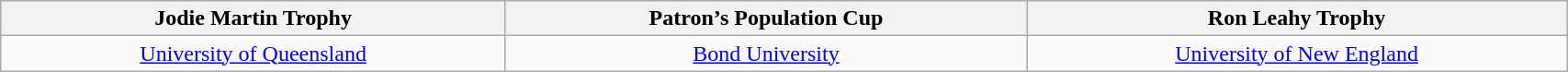<table class="wikitable unsortable" style="width:90%; font-size:100%; text-align:center;">
<tr>
<th><strong>Jodie Martin Trophy</strong></th>
<th><strong>Patron’s Population Cup</strong></th>
<th><strong>Ron Leahy Trophy</strong></th>
</tr>
<tr>
<td><a href='#'>University of Queensland</a></td>
<td><a href='#'>Bond University</a></td>
<td><a href='#'>University of New England</a></td>
</tr>
</table>
